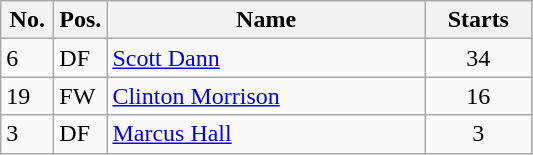<table class="wikitable">
<tr>
<th width=10%>No.</th>
<th width=10%>Pos.</th>
<th width=60%>Name</th>
<th width=20%>Starts</th>
</tr>
<tr>
<td>6</td>
<td>DF</td>
<td> <a href='#'>Scott Dann</a></td>
<td align="center">34</td>
</tr>
<tr>
<td>19</td>
<td>FW</td>
<td> <a href='#'>Clinton Morrison</a></td>
<td align="center">16</td>
</tr>
<tr>
<td>3</td>
<td>DF</td>
<td> <a href='#'>Marcus Hall</a></td>
<td align="center">3</td>
</tr>
</table>
